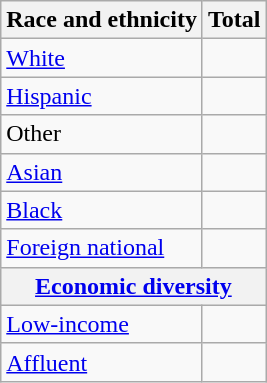<table class="wikitable floatright sortable collapsible"; text-align:right; font-size:80%;">
<tr>
<th>Race and ethnicity</th>
<th colspan="2" data-sort-type=number>Total</th>
</tr>
<tr>
<td><a href='#'>White</a></td>
<td align=right></td>
</tr>
<tr>
<td><a href='#'>Hispanic</a></td>
<td align=right></td>
</tr>
<tr>
<td>Other</td>
<td align=right></td>
</tr>
<tr>
<td><a href='#'>Asian</a></td>
<td align=right></td>
</tr>
<tr>
<td><a href='#'>Black</a></td>
<td align=right></td>
</tr>
<tr>
<td><a href='#'>Foreign national</a></td>
<td align=right></td>
</tr>
<tr>
<th colspan="4" data-sort-type=number><a href='#'>Economic diversity</a></th>
</tr>
<tr>
<td><a href='#'>Low-income</a></td>
<td align=right></td>
</tr>
<tr>
<td><a href='#'>Affluent</a></td>
<td align=right></td>
</tr>
</table>
